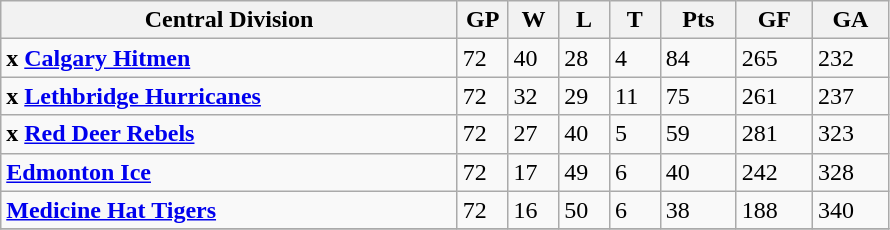<table class="wikitable">
<tr>
<th width="45%">Central Division</th>
<th width="5%">GP</th>
<th width="5%">W</th>
<th width="5%">L</th>
<th width="5%">T</th>
<th width="7.5%">Pts</th>
<th width="7.5%">GF</th>
<th width="7.5%">GA</th>
</tr>
<tr>
<td><strong>x <a href='#'>Calgary Hitmen</a></strong></td>
<td>72</td>
<td>40</td>
<td>28</td>
<td>4</td>
<td>84</td>
<td>265</td>
<td>232</td>
</tr>
<tr>
<td><strong>x <a href='#'>Lethbridge Hurricanes</a></strong></td>
<td>72</td>
<td>32</td>
<td>29</td>
<td>11</td>
<td>75</td>
<td>261</td>
<td>237</td>
</tr>
<tr>
<td><strong>x <a href='#'>Red Deer Rebels</a></strong></td>
<td>72</td>
<td>27</td>
<td>40</td>
<td>5</td>
<td>59</td>
<td>281</td>
<td>323</td>
</tr>
<tr>
<td><strong><a href='#'>Edmonton Ice</a></strong></td>
<td>72</td>
<td>17</td>
<td>49</td>
<td>6</td>
<td>40</td>
<td>242</td>
<td>328</td>
</tr>
<tr>
<td><strong><a href='#'>Medicine Hat Tigers</a></strong></td>
<td>72</td>
<td>16</td>
<td>50</td>
<td>6</td>
<td>38</td>
<td>188</td>
<td>340</td>
</tr>
<tr>
</tr>
</table>
